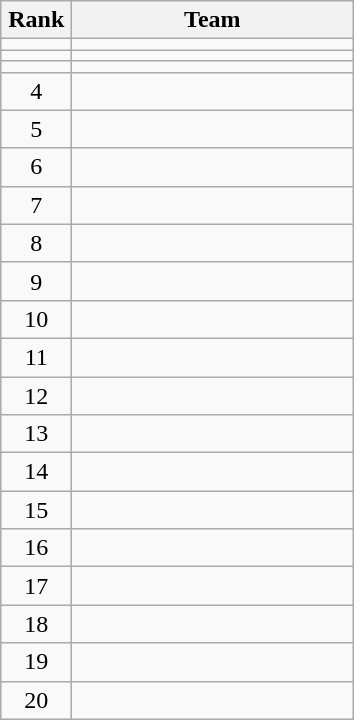<table class="wikitable" style="text-align:center;">
<tr>
<th width=40>Rank</th>
<th width=180>Team</th>
</tr>
<tr>
<td></td>
<td align=left></td>
</tr>
<tr>
<td></td>
<td align=left></td>
</tr>
<tr>
<td></td>
<td align=left></td>
</tr>
<tr>
<td>4</td>
<td align=left></td>
</tr>
<tr>
<td>5</td>
<td align=left></td>
</tr>
<tr>
<td>6</td>
<td align=left></td>
</tr>
<tr>
<td>7</td>
<td align=left></td>
</tr>
<tr>
<td>8</td>
<td align=left></td>
</tr>
<tr>
<td>9</td>
<td align=left></td>
</tr>
<tr>
<td>10</td>
<td align=left></td>
</tr>
<tr>
<td>11</td>
<td align=left></td>
</tr>
<tr>
<td>12</td>
<td align=left></td>
</tr>
<tr>
<td>13</td>
<td align=left></td>
</tr>
<tr>
<td>14</td>
<td align=left></td>
</tr>
<tr>
<td>15</td>
<td align=left></td>
</tr>
<tr>
<td>16</td>
<td align=left></td>
</tr>
<tr>
<td>17</td>
<td align=left></td>
</tr>
<tr>
<td>18</td>
<td align=left></td>
</tr>
<tr>
<td>19</td>
<td align=left></td>
</tr>
<tr>
<td>20</td>
<td align=left></td>
</tr>
</table>
